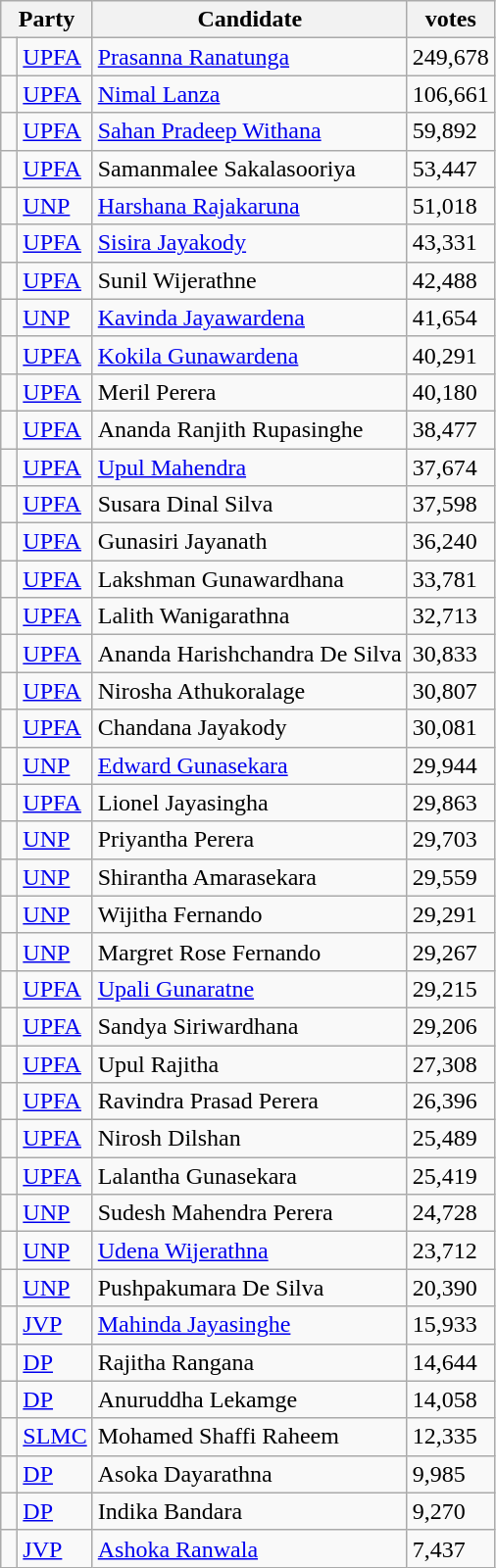<table class="wikitable sortable mw-collapsible">
<tr>
<th colspan="2">Party</th>
<th>Candidate</th>
<th>votes</th>
</tr>
<tr>
<td bgcolor=> </td>
<td align=left><a href='#'>UPFA</a></td>
<td><a href='#'>Prasanna Ranatunga</a></td>
<td>249,678</td>
</tr>
<tr>
<td bgcolor=> </td>
<td align=left><a href='#'>UPFA</a></td>
<td><a href='#'>Nimal Lanza</a></td>
<td>106,661</td>
</tr>
<tr>
<td bgcolor=> </td>
<td align=left><a href='#'>UPFA</a></td>
<td><a href='#'>Sahan Pradeep Withana</a></td>
<td>59,892</td>
</tr>
<tr>
<td bgcolor=> </td>
<td align=left><a href='#'>UPFA</a></td>
<td>Samanmalee Sakalasooriya</td>
<td>53,447</td>
</tr>
<tr>
<td bgcolor=> </td>
<td align=left><a href='#'>UNP</a></td>
<td><a href='#'>Harshana Rajakaruna</a></td>
<td>51,018</td>
</tr>
<tr>
<td bgcolor=> </td>
<td align=left><a href='#'>UPFA</a></td>
<td><a href='#'>Sisira Jayakody</a></td>
<td>43,331</td>
</tr>
<tr>
<td bgcolor=> </td>
<td align=left><a href='#'>UPFA</a></td>
<td>Sunil Wijerathne</td>
<td>42,488</td>
</tr>
<tr>
<td bgcolor=> </td>
<td align=left><a href='#'>UNP</a></td>
<td><a href='#'>Kavinda Jayawardena</a></td>
<td>41,654</td>
</tr>
<tr>
<td bgcolor=> </td>
<td align=left><a href='#'>UPFA</a></td>
<td><a href='#'>Kokila Gunawardena</a></td>
<td>40,291</td>
</tr>
<tr>
<td bgcolor=> </td>
<td align=left><a href='#'>UPFA</a></td>
<td>Meril Perera</td>
<td>40,180</td>
</tr>
<tr>
<td bgcolor=> </td>
<td align=left><a href='#'>UPFA</a></td>
<td>Ananda Ranjith Rupasinghe</td>
<td>38,477</td>
</tr>
<tr>
<td bgcolor=> </td>
<td align=left><a href='#'>UPFA</a></td>
<td><a href='#'>Upul Mahendra</a></td>
<td>37,674</td>
</tr>
<tr>
<td bgcolor=> </td>
<td align=left><a href='#'>UPFA</a></td>
<td>Susara Dinal Silva</td>
<td>37,598</td>
</tr>
<tr>
<td bgcolor=> </td>
<td align=left><a href='#'>UPFA</a></td>
<td>Gunasiri Jayanath</td>
<td>36,240</td>
</tr>
<tr>
<td bgcolor=> </td>
<td align=left><a href='#'>UPFA</a></td>
<td>Lakshman Gunawardhana</td>
<td>33,781</td>
</tr>
<tr>
<td bgcolor=> </td>
<td align=left><a href='#'>UPFA</a></td>
<td>Lalith Wanigarathna</td>
<td>32,713</td>
</tr>
<tr>
<td bgcolor=> </td>
<td align=left><a href='#'>UPFA</a></td>
<td>Ananda Harishchandra De Silva</td>
<td>30,833</td>
</tr>
<tr>
<td bgcolor=> </td>
<td align=left><a href='#'>UPFA</a></td>
<td>Nirosha Athukoralage</td>
<td>30,807</td>
</tr>
<tr>
<td bgcolor=> </td>
<td align=left><a href='#'>UPFA</a></td>
<td>Chandana Jayakody</td>
<td>30,081</td>
</tr>
<tr>
<td bgcolor=> </td>
<td align=left><a href='#'>UNP</a></td>
<td><a href='#'>Edward Gunasekara</a></td>
<td>29,944</td>
</tr>
<tr>
<td bgcolor=> </td>
<td align=left><a href='#'>UPFA</a></td>
<td>Lionel Jayasingha</td>
<td>29,863</td>
</tr>
<tr>
<td bgcolor=> </td>
<td align=left><a href='#'>UNP</a></td>
<td>Priyantha Perera</td>
<td>29,703</td>
</tr>
<tr>
<td bgcolor=> </td>
<td align=left><a href='#'>UNP</a></td>
<td>Shirantha Amarasekara</td>
<td>29,559</td>
</tr>
<tr>
<td bgcolor=> </td>
<td align=left><a href='#'>UNP</a></td>
<td>Wijitha Fernando</td>
<td>29,291</td>
</tr>
<tr>
<td bgcolor=> </td>
<td align=left><a href='#'>UNP</a></td>
<td>Margret Rose Fernando</td>
<td>29,267</td>
</tr>
<tr>
<td bgcolor=> </td>
<td align=left><a href='#'>UPFA</a></td>
<td><a href='#'>Upali Gunaratne</a></td>
<td>29,215</td>
</tr>
<tr>
<td bgcolor=> </td>
<td align=left><a href='#'>UPFA</a></td>
<td>Sandya Siriwardhana</td>
<td>29,206</td>
</tr>
<tr>
<td bgcolor=> </td>
<td align=left><a href='#'>UPFA</a></td>
<td>Upul Rajitha</td>
<td>27,308</td>
</tr>
<tr>
<td bgcolor=> </td>
<td align=left><a href='#'>UPFA</a></td>
<td>Ravindra Prasad Perera</td>
<td>26,396</td>
</tr>
<tr>
<td bgcolor=> </td>
<td align=left><a href='#'>UPFA</a></td>
<td>Nirosh Dilshan</td>
<td>25,489</td>
</tr>
<tr>
<td bgcolor=> </td>
<td align=left><a href='#'>UPFA</a></td>
<td>Lalantha Gunasekara</td>
<td>25,419</td>
</tr>
<tr>
<td bgcolor=> </td>
<td align=left><a href='#'>UNP</a></td>
<td>Sudesh Mahendra Perera</td>
<td>24,728</td>
</tr>
<tr>
<td bgcolor=> </td>
<td align=left><a href='#'>UNP</a></td>
<td><a href='#'>Udena Wijerathna</a></td>
<td>23,712</td>
</tr>
<tr>
<td bgcolor=> </td>
<td align=left><a href='#'>UNP</a></td>
<td>Pushpakumara De Silva</td>
<td>20,390</td>
</tr>
<tr>
<td bgcolor=> </td>
<td align=left><a href='#'>JVP</a></td>
<td><a href='#'>Mahinda Jayasinghe</a></td>
<td>15,933</td>
</tr>
<tr>
<td bgcolor=> </td>
<td align=left><a href='#'>DP</a></td>
<td>Rajitha Rangana</td>
<td>14,644</td>
</tr>
<tr>
<td bgcolor=> </td>
<td align=left><a href='#'>DP</a></td>
<td>Anuruddha Lekamge</td>
<td>14,058</td>
</tr>
<tr>
<td bgcolor=> </td>
<td align=left><a href='#'>SLMC</a></td>
<td>Mohamed Shaffi Raheem</td>
<td>12,335</td>
</tr>
<tr>
<td bgcolor=> </td>
<td align=left><a href='#'>DP</a></td>
<td>Asoka Dayarathna</td>
<td>9,985</td>
</tr>
<tr>
<td bgcolor=> </td>
<td align=left><a href='#'>DP</a></td>
<td>Indika Bandara</td>
<td>9,270</td>
</tr>
<tr>
<td bgcolor=> </td>
<td align=left><a href='#'>JVP</a></td>
<td><a href='#'>Ashoka Ranwala</a></td>
<td>7,437</td>
</tr>
</table>
